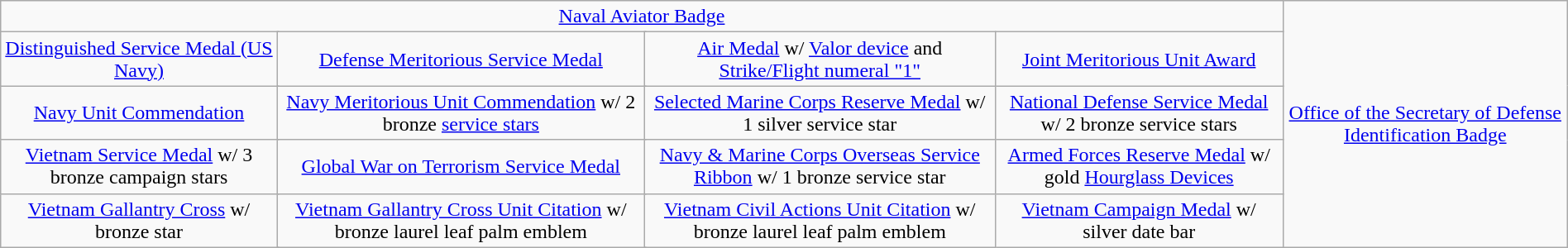<table class="wikitable" style="margin:1em auto; text-align:center;">
<tr>
<td colspan="12"><a href='#'>Naval Aviator Badge</a></td>
<td rowspan="5" align=center"><a href='#'>Office of the Secretary of Defense Identification Badge</a></td>
</tr>
<tr>
<td colspan="3"><a href='#'>Distinguished Service Medal (US Navy)</a></td>
<td colspan="3"><a href='#'>Defense Meritorious Service Medal</a></td>
<td colspan="3"><a href='#'>Air Medal</a> w/ <a href='#'>Valor device</a> and <a href='#'>Strike/Flight numeral "1"</a></td>
<td colspan="3"><a href='#'>Joint Meritorious Unit Award</a></td>
</tr>
<tr>
<td colspan="3"><a href='#'>Navy Unit Commendation</a></td>
<td colspan="3"><a href='#'>Navy Meritorious Unit Commendation</a> w/ 2 bronze <a href='#'>service stars</a></td>
<td colspan="3"><a href='#'>Selected Marine Corps Reserve Medal</a> w/ 1 silver service star</td>
<td colspan="3"><a href='#'>National Defense Service Medal</a> w/ 2  bronze service stars</td>
</tr>
<tr>
<td colspan="3"><a href='#'>Vietnam Service Medal</a> w/ 3 bronze campaign  stars</td>
<td colspan="3"><a href='#'>Global War on Terrorism Service Medal</a></td>
<td colspan="3"><a href='#'>Navy & Marine Corps Overseas Service Ribbon</a> w/ 1 bronze service star</td>
<td colspan="3"><a href='#'>Armed Forces Reserve Medal</a> w/ gold <a href='#'>Hourglass Devices</a></td>
</tr>
<tr>
<td colspan="3"><a href='#'>Vietnam Gallantry Cross</a> w/ bronze star</td>
<td colspan="3"><a href='#'>Vietnam Gallantry Cross Unit Citation</a> w/ bronze laurel leaf palm emblem</td>
<td colspan="3"><a href='#'>Vietnam Civil Actions Unit Citation</a> w/ bronze laurel leaf palm emblem</td>
<td colspan="3"><a href='#'>Vietnam Campaign Medal</a> w/ silver date bar</td>
</tr>
</table>
